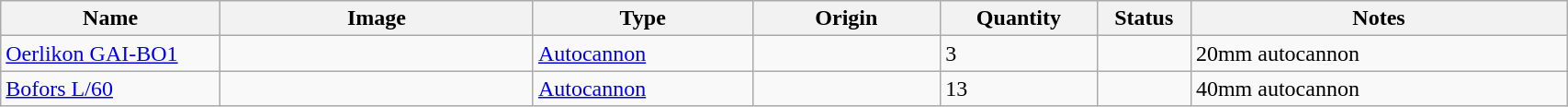<table class="wikitable" style="width:90%;">
<tr>
<th width=14%>Name</th>
<th width=20%>Image</th>
<th width=14%>Type</th>
<th width=12%>Origin</th>
<th width=10%>Quantity</th>
<th width=06%>Status</th>
<th width=24%>Notes</th>
</tr>
<tr>
<td><a href='#'>Oerlikon GAI-BO1</a></td>
<td></td>
<td><a href='#'>Autocannon</a></td>
<td></td>
<td>3</td>
<td></td>
<td>20mm autocannon</td>
</tr>
<tr>
<td><a href='#'>Bofors L/60</a></td>
<td></td>
<td><a href='#'>Autocannon</a></td>
<td></td>
<td>13</td>
<td></td>
<td>40mm autocannon</td>
</tr>
</table>
